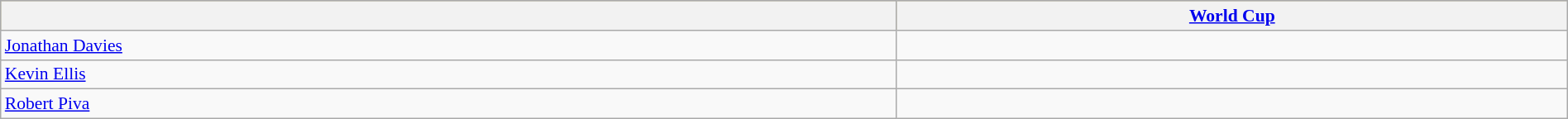<table class="wikitable"  style="width:100%; font-size:90%;">
<tr style="background:#bdb76b;">
<th></th>
<th><a href='#'>World Cup</a></th>
</tr>
<tr>
<td><a href='#'>Jonathan Davies</a></td>
<td></td>
</tr>
<tr>
<td><a href='#'>Kevin Ellis</a></td>
<td></td>
</tr>
<tr>
<td><a href='#'>Robert Piva</a></td>
<td></td>
</tr>
</table>
